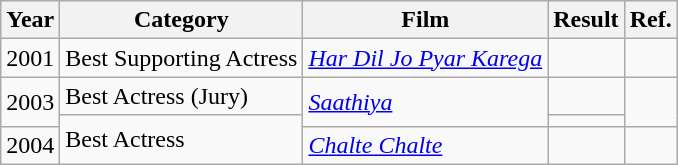<table class="wikitable">
<tr>
<th>Year</th>
<th>Category</th>
<th>Film</th>
<th>Result</th>
<th>Ref.</th>
</tr>
<tr>
<td>2001</td>
<td>Best Supporting Actress</td>
<td><em><a href='#'>Har Dil Jo Pyar Karega</a></em></td>
<td></td>
<td></td>
</tr>
<tr>
<td rowspan="2">2003</td>
<td>Best Actress (Jury)</td>
<td rowspan="2"><em><a href='#'>Saathiya</a></em></td>
<td></td>
<td rowspan="2"></td>
</tr>
<tr>
<td rowspan="2">Best Actress</td>
<td></td>
</tr>
<tr>
<td>2004</td>
<td><em><a href='#'>Chalte Chalte</a></em></td>
<td></td>
<td></td>
</tr>
</table>
